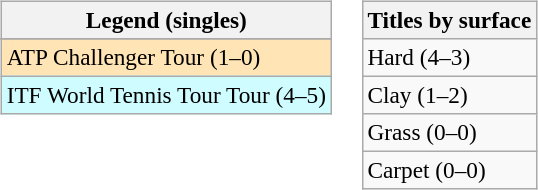<table>
<tr valign=top>
<td><br><table class=wikitable style=font-size:97%>
<tr>
<th>Legend (singles)</th>
</tr>
<tr bgcolor=e5d1cb>
</tr>
<tr bgcolor=moccasin>
<td>ATP Challenger Tour (1–0)</td>
</tr>
<tr bgcolor=cffcff>
<td>ITF World Tennis Tour Tour (4–5)</td>
</tr>
</table>
</td>
<td><br><table class=wikitable style=font-size:97%>
<tr>
<th>Titles by surface</th>
</tr>
<tr>
<td>Hard (4–3)</td>
</tr>
<tr>
<td>Clay (1–2)</td>
</tr>
<tr>
<td>Grass (0–0)</td>
</tr>
<tr>
<td>Carpet (0–0)</td>
</tr>
</table>
</td>
</tr>
</table>
